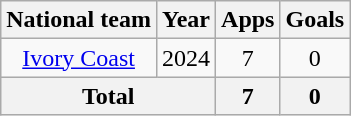<table class=wikitable style=text-align:center>
<tr>
<th>National team</th>
<th>Year</th>
<th>Apps</th>
<th>Goals</th>
</tr>
<tr>
<td rowspan="1"><a href='#'>Ivory Coast</a></td>
<td>2024</td>
<td>7</td>
<td>0</td>
</tr>
<tr>
<th colspan="2">Total</th>
<th>7</th>
<th>0</th>
</tr>
</table>
